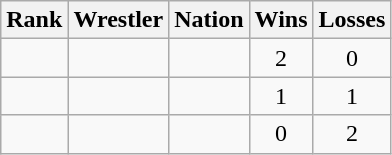<table class="wikitable sortable" style="text-align:center;">
<tr>
<th>Rank</th>
<th>Wrestler</th>
<th>Nation</th>
<th>Wins</th>
<th>Losses</th>
</tr>
<tr>
<td></td>
<td align=left></td>
<td align=left></td>
<td>2</td>
<td>0</td>
</tr>
<tr>
<td></td>
<td align=left></td>
<td align=left></td>
<td>1</td>
<td>1</td>
</tr>
<tr>
<td></td>
<td align=left></td>
<td align=left></td>
<td>0</td>
<td>2</td>
</tr>
</table>
